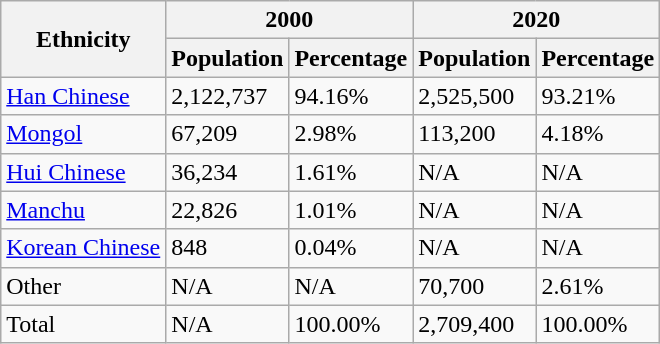<table class="wikitable sortable">
<tr>
<th rowspan="2">Ethnicity</th>
<th colspan="2">2000</th>
<th colspan="2">2020</th>
</tr>
<tr class="hintergrundfarbe5">
<th>Population</th>
<th>Percentage</th>
<th>Population</th>
<th>Percentage</th>
</tr>
<tr>
<td><a href='#'>Han Chinese</a></td>
<td>2,122,737</td>
<td>94.16%</td>
<td>2,525,500</td>
<td>93.21%</td>
</tr>
<tr>
<td><a href='#'>Mongol</a></td>
<td>67,209</td>
<td>2.98%</td>
<td>113,200</td>
<td>4.18%</td>
</tr>
<tr>
<td><a href='#'>Hui Chinese</a></td>
<td>36,234</td>
<td>1.61%</td>
<td>N/A</td>
<td>N/A</td>
</tr>
<tr>
<td><a href='#'>Manchu</a></td>
<td>22,826</td>
<td>1.01%</td>
<td>N/A</td>
<td>N/A</td>
</tr>
<tr>
<td><a href='#'>Korean Chinese</a></td>
<td>848</td>
<td>0.04%</td>
<td>N/A</td>
<td>N/A</td>
</tr>
<tr>
<td>Other</td>
<td>N/A</td>
<td>N/A</td>
<td>70,700</td>
<td>2.61%</td>
</tr>
<tr>
<td>Total</td>
<td>N/A</td>
<td>100.00%</td>
<td>2,709,400</td>
<td>100.00%</td>
</tr>
</table>
